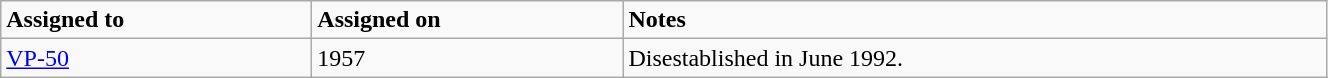<table class="wikitable" style="width: 70%;">
<tr>
<td style="width: 200px;"><strong>Assigned to</strong></td>
<td style="width: 200px;"><strong>Assigned on</strong></td>
<td><strong>Notes</strong></td>
</tr>
<tr>
<td><a href='#'>VP-50</a></td>
<td>1957</td>
<td>Disestablished in June 1992.</td>
</tr>
</table>
